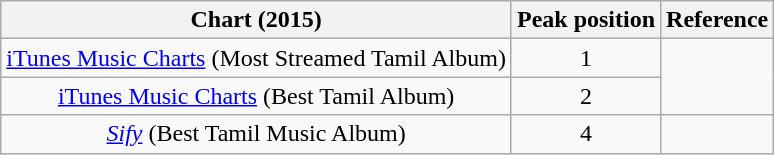<table class="wikitable sortable plainrowheaders" style="text-align:center">
<tr>
<th scope="col">Chart (2015)</th>
<th scope="col">Peak position</th>
<th>Reference</th>
</tr>
<tr>
<td><a href='#'>iTunes Music Charts</a> (Most Streamed Tamil Album)</td>
<td>1</td>
<td rowspan="2"></td>
</tr>
<tr>
<td><a href='#'>iTunes Music Charts</a> (Best Tamil Album)</td>
<td>2</td>
</tr>
<tr>
<td><em><a href='#'>Sify</a></em> (Best Tamil Music Album)</td>
<td>4</td>
<td></td>
</tr>
</table>
